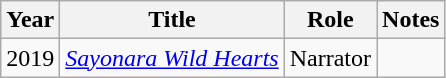<table class="wikitable plainrowheaders sortable">
<tr>
<th>Year</th>
<th>Title</th>
<th>Role</th>
<th>Notes</th>
</tr>
<tr>
<td>2019</td>
<td><em><a href='#'>Sayonara Wild Hearts</a></em></td>
<td>Narrator</td>
<td></td>
</tr>
</table>
